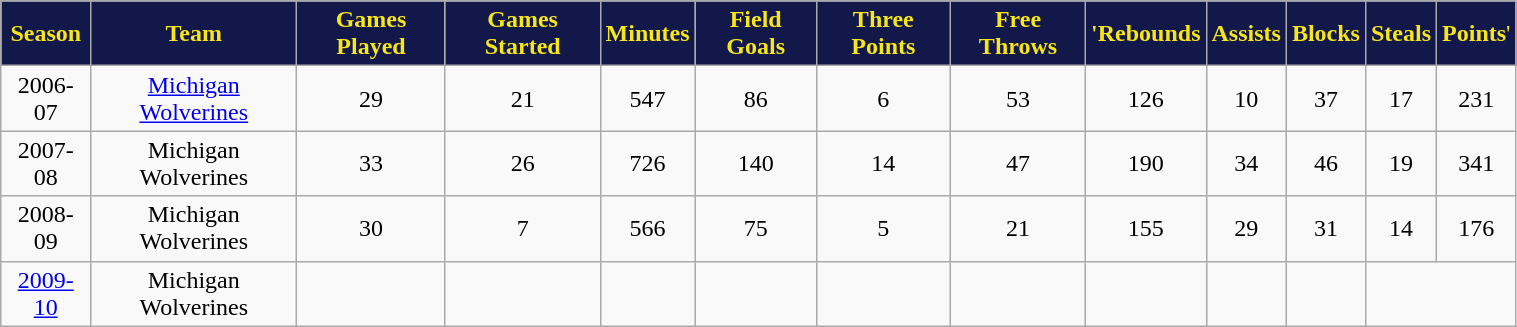<table class="wikitable" style="width:80%;">
<tr style="text-align:center; background:#121849; color:#f8e616;">
<td><strong>Season</strong></td>
<td><strong>Team</strong></td>
<td><strong>Games Played</strong></td>
<td><strong>Games Started</strong></td>
<td><strong>Minutes</strong></td>
<td><strong>Field Goals</strong></td>
<td><strong>Three Points</strong></td>
<td><strong>Free Throws</strong></td>
<td><strong>'Rebounds</strong></td>
<td><strong>Assists</strong></td>
<td><strong>Blocks</strong></td>
<td><strong>Steals</strong></td>
<td><strong>Points</strong>'</td>
</tr>
<tr style="text-align:center;" bgcolor="">
<td>2006-07</td>
<td><a href='#'>Michigan Wolverines</a></td>
<td>29</td>
<td>21</td>
<td>547</td>
<td>86</td>
<td>6</td>
<td>53</td>
<td>126</td>
<td>10</td>
<td>37</td>
<td>17</td>
<td>231</td>
</tr>
<tr style="text-align:center;" bgcolor="">
<td>2007-08</td>
<td>Michigan Wolverines</td>
<td>33</td>
<td>26</td>
<td>726</td>
<td>140</td>
<td>14</td>
<td>47</td>
<td>190</td>
<td>34</td>
<td>46</td>
<td>19</td>
<td>341</td>
</tr>
<tr style="text-align:center;" bgcolor="">
<td>2008-09</td>
<td>Michigan Wolverines</td>
<td>30</td>
<td>7</td>
<td>566</td>
<td>75</td>
<td>5</td>
<td>21</td>
<td>155</td>
<td>29</td>
<td>31</td>
<td>14</td>
<td>176</td>
</tr>
<tr style="text-align:center;" bgcolor="">
<td><a href='#'>2009-10</a></td>
<td>Michigan Wolverines</td>
<td></td>
<td></td>
<td></td>
<td></td>
<td></td>
<td></td>
<td></td>
<td></td>
<td></td>
</tr>
</table>
